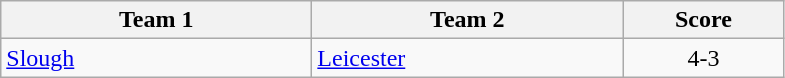<table class="wikitable" style="font-size: 100%">
<tr>
<th width=200>Team 1</th>
<th width=200>Team 2</th>
<th width=100>Score</th>
</tr>
<tr>
<td><a href='#'>Slough</a></td>
<td><a href='#'>Leicester</a></td>
<td align=center>4-3</td>
</tr>
</table>
